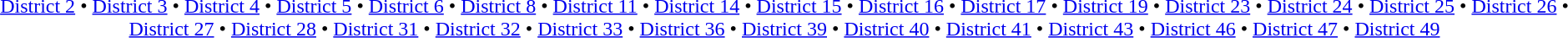<table id=toc class=toc summary=Contents>
<tr>
<td align=center><br><a href='#'>District 2</a> • <a href='#'>District 3</a> • <a href='#'>District 4</a> • <a href='#'>District 5</a> • <a href='#'>District 6</a> • <a href='#'>District 8</a> • <a href='#'>District 11</a> • <a href='#'>District 14</a> • <a href='#'>District 15</a> • <a href='#'>District 16</a> • <a href='#'>District 17</a> • <a href='#'>District 19</a> • <a href='#'>District 23</a> • <a href='#'>District 24</a> • <a href='#'>District 25</a> • <a href='#'>District 26</a> • <a href='#'>District 27</a> • <a href='#'>District 28</a> • <a href='#'>District 31</a> • <a href='#'>District 32</a> • <a href='#'>District 33</a> • <a href='#'>District 36</a> • <a href='#'>District 39</a> • <a href='#'>District 40</a> • <a href='#'>District 41</a> • <a href='#'>District 43</a> • <a href='#'>District 46</a> • <a href='#'>District 47</a> • <a href='#'>District 49</a></td>
</tr>
</table>
